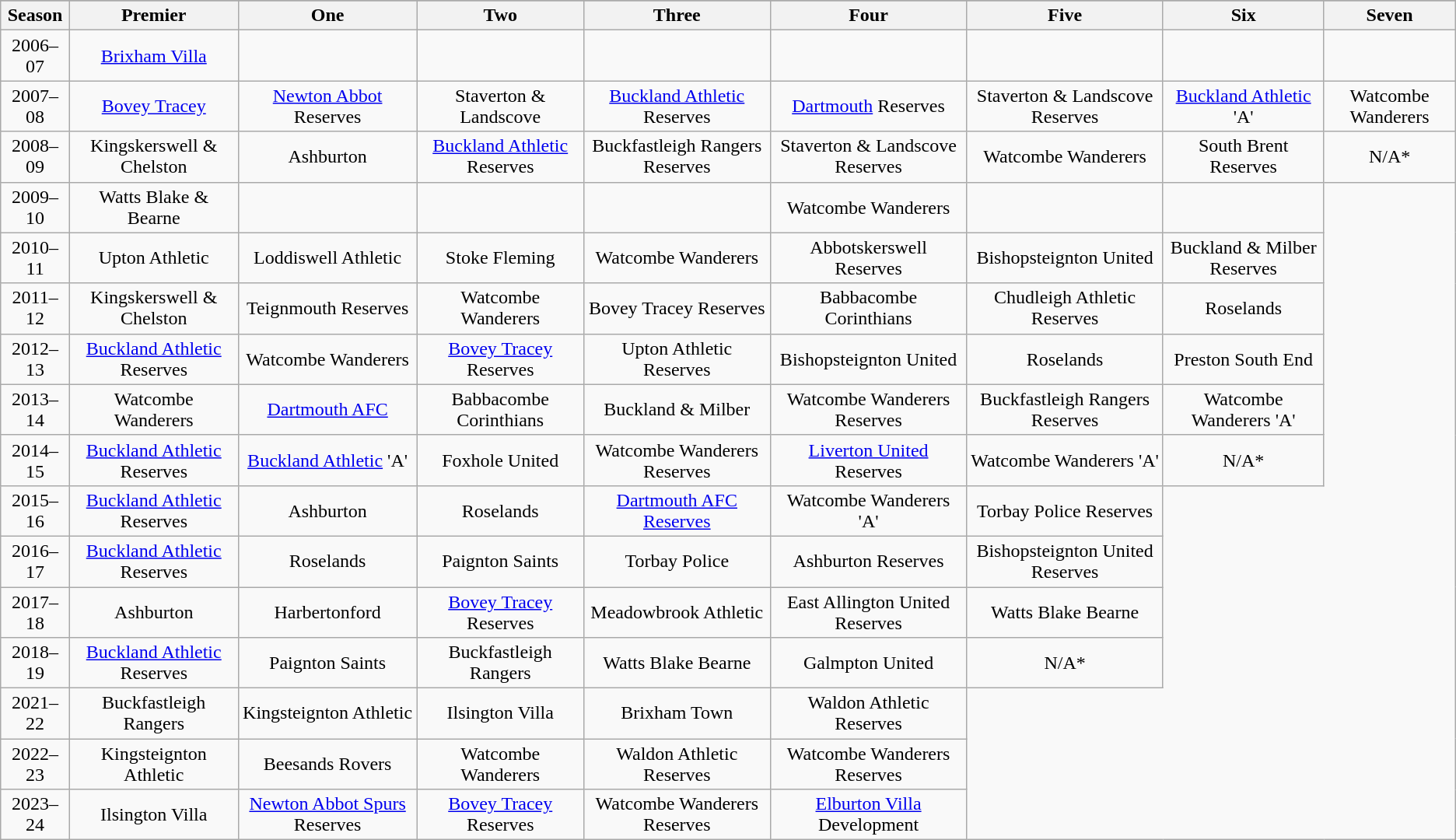<table class="wikitable" style="text-align: center">
<tr>
</tr>
<tr>
<th>Season</th>
<th>Premier</th>
<th>One</th>
<th>Two</th>
<th>Three</th>
<th>Four</th>
<th>Five</th>
<th>Six</th>
<th>Seven</th>
</tr>
<tr>
<td>2006–07</td>
<td><a href='#'>Brixham Villa</a></td>
<td></td>
<td></td>
<td></td>
<td></td>
<td></td>
<td></td>
<td></td>
</tr>
<tr>
<td>2007–08</td>
<td><a href='#'>Bovey Tracey</a></td>
<td><a href='#'>Newton Abbot</a> Reserves</td>
<td>Staverton & Landscove</td>
<td><a href='#'>Buckland Athletic</a> Reserves</td>
<td><a href='#'>Dartmouth</a> Reserves</td>
<td>Staverton & Landscove Reserves</td>
<td><a href='#'>Buckland Athletic</a> 'A'</td>
<td>Watcombe Wanderers</td>
</tr>
<tr>
<td>2008–09</td>
<td>Kingskerswell & Chelston</td>
<td>Ashburton</td>
<td><a href='#'>Buckland Athletic</a> Reserves</td>
<td>Buckfastleigh Rangers Reserves</td>
<td>Staverton & Landscove Reserves</td>
<td>Watcombe Wanderers</td>
<td>South Brent Reserves</td>
<td>N/A*</td>
</tr>
<tr>
<td>2009–10</td>
<td>Watts Blake & Bearne</td>
<td></td>
<td></td>
<td></td>
<td>Watcombe Wanderers</td>
<td></td>
<td></td>
</tr>
<tr>
<td>2010–11</td>
<td>Upton Athletic</td>
<td>Loddiswell Athletic</td>
<td>Stoke Fleming</td>
<td>Watcombe Wanderers</td>
<td>Abbotskerswell Reserves</td>
<td>Bishopsteignton United</td>
<td>Buckland & Milber Reserves</td>
</tr>
<tr>
<td>2011–12</td>
<td>Kingskerswell & Chelston</td>
<td>Teignmouth Reserves</td>
<td>Watcombe Wanderers</td>
<td>Bovey Tracey Reserves</td>
<td>Babbacombe Corinthians</td>
<td>Chudleigh Athletic Reserves</td>
<td>Roselands</td>
</tr>
<tr>
<td>2012–13</td>
<td><a href='#'>Buckland Athletic</a> Reserves</td>
<td>Watcombe Wanderers</td>
<td><a href='#'>Bovey Tracey</a> Reserves</td>
<td>Upton Athletic Reserves</td>
<td>Bishopsteignton United</td>
<td>Roselands</td>
<td>Preston South End</td>
</tr>
<tr>
<td>2013–14</td>
<td>Watcombe Wanderers</td>
<td><a href='#'>Dartmouth AFC</a></td>
<td>Babbacombe Corinthians</td>
<td>Buckland & Milber</td>
<td>Watcombe Wanderers Reserves</td>
<td>Buckfastleigh Rangers Reserves</td>
<td>Watcombe Wanderers 'A'</td>
</tr>
<tr>
<td>2014–15</td>
<td><a href='#'>Buckland Athletic</a> Reserves</td>
<td><a href='#'>Buckland Athletic</a> 'A'</td>
<td>Foxhole United</td>
<td>Watcombe Wanderers Reserves</td>
<td><a href='#'>Liverton United</a> Reserves</td>
<td>Watcombe Wanderers 'A'</td>
<td>N/A*</td>
</tr>
<tr>
<td>2015–16</td>
<td><a href='#'>Buckland Athletic</a> Reserves</td>
<td>Ashburton</td>
<td>Roselands</td>
<td><a href='#'>Dartmouth AFC Reserves</a></td>
<td>Watcombe Wanderers 'A'</td>
<td>Torbay Police Reserves</td>
</tr>
<tr>
<td>2016–17</td>
<td><a href='#'>Buckland Athletic</a> Reserves</td>
<td>Roselands</td>
<td>Paignton Saints</td>
<td>Torbay Police</td>
<td>Ashburton Reserves</td>
<td>Bishopsteignton United Reserves</td>
</tr>
<tr>
<td>2017–18</td>
<td>Ashburton</td>
<td>Harbertonford</td>
<td><a href='#'>Bovey Tracey</a> Reserves</td>
<td>Meadowbrook Athletic</td>
<td>East Allington United Reserves</td>
<td>Watts Blake Bearne</td>
</tr>
<tr>
<td>2018–19</td>
<td><a href='#'>Buckland Athletic</a> Reserves</td>
<td>Paignton Saints</td>
<td>Buckfastleigh Rangers</td>
<td>Watts Blake Bearne</td>
<td>Galmpton United</td>
<td>N/A*</td>
</tr>
<tr>
<td>2021–22</td>
<td>Buckfastleigh Rangers</td>
<td>Kingsteignton Athletic</td>
<td>Ilsington Villa</td>
<td>Brixham Town</td>
<td>Waldon Athletic Reserves</td>
</tr>
<tr>
<td>2022–23</td>
<td>Kingsteignton Athletic</td>
<td>Beesands Rovers</td>
<td>Watcombe Wanderers</td>
<td>Waldon Athletic Reserves</td>
<td>Watcombe Wanderers Reserves</td>
</tr>
<tr>
<td>2023–24</td>
<td>Ilsington Villa</td>
<td><a href='#'>Newton Abbot Spurs</a> Reserves</td>
<td><a href='#'>Bovey Tracey</a> Reserves</td>
<td>Watcombe Wanderers Reserves</td>
<td><a href='#'>Elburton Villa</a> Development</td>
</tr>
</table>
